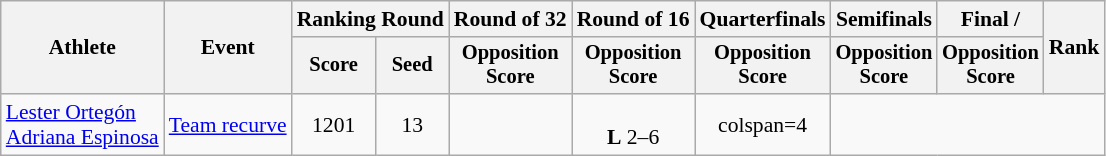<table class="wikitable" style="font-size:90%">
<tr>
<th rowspan="2">Athlete</th>
<th rowspan="2">Event</th>
<th colspan="2">Ranking Round</th>
<th>Round of 32</th>
<th>Round of 16</th>
<th>Quarterfinals</th>
<th>Semifinals</th>
<th>Final / </th>
<th rowspan="2">Rank</th>
</tr>
<tr style="font-size:95%">
<th>Score</th>
<th>Seed</th>
<th>Opposition<br>Score</th>
<th>Opposition<br>Score</th>
<th>Opposition<br>Score</th>
<th>Opposition<br>Score</th>
<th>Opposition<br>Score</th>
</tr>
<tr align=center>
<td align=left><a href='#'>Lester Ortegón</a><br><a href='#'>Adriana Espinosa</a></td>
<td align=left><a href='#'>Team recurve</a></td>
<td>1201</td>
<td>13</td>
<td></td>
<td><br><strong>L</strong> 2–6</td>
<td>colspan=4 </td>
</tr>
</table>
